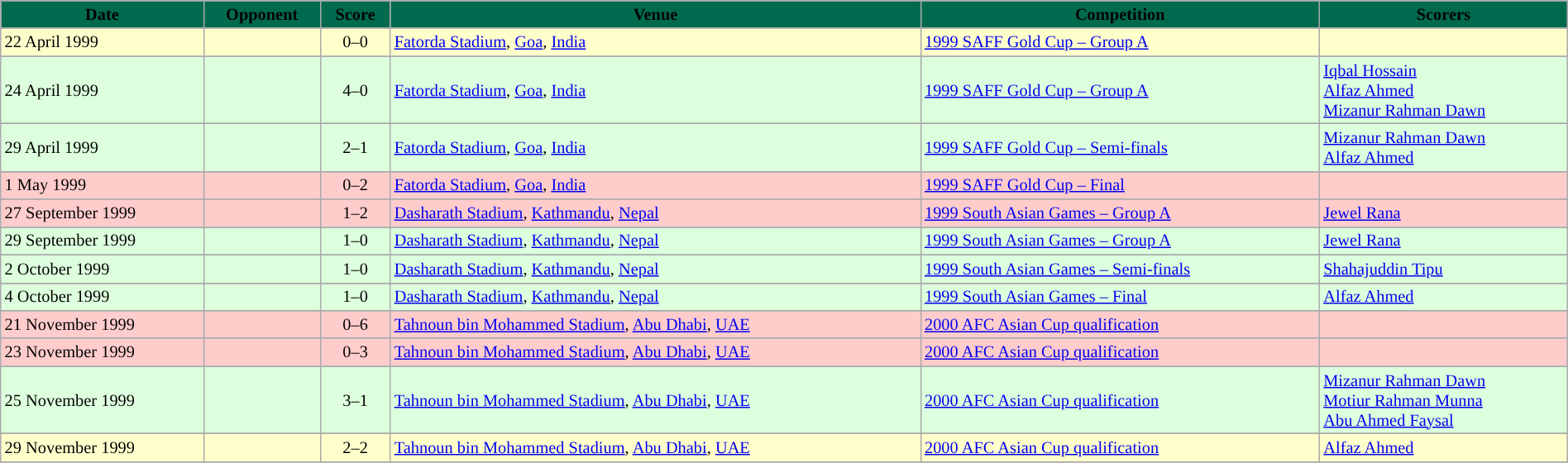<table class="wikitable" width=100% style="text-align:left;font-size:85%;">
<tr>
<th style="background:#006a4e;"><span>Date</span></th>
<th style="background:#006a4e;"><span>Opponent</span></th>
<th style="background:#006a4e;"><span>Score</span></th>
<th style="background:#006a4e;"><span>Venue</span></th>
<th style="background:#006a4e;"><span>Competition</span></th>
<th style="background:#006a4e;"><span>Scorers</span></th>
</tr>
<tr>
</tr>
<tr style="background:#ffc;">
<td>22 April 1999</td>
<td></td>
<td style="text-align: center">0–0</td>
<td> <a href='#'>Fatorda Stadium</a>, <a href='#'>Goa</a>, <a href='#'>India</a></td>
<td><a href='#'>1999 SAFF Gold Cup – Group A</a></td>
<td></td>
</tr>
<tr>
</tr>
<tr style="background:#dfd;">
<td>24 April 1999</td>
<td></td>
<td style="text-align: center">4–0</td>
<td> <a href='#'>Fatorda Stadium</a>, <a href='#'>Goa</a>, <a href='#'>India</a></td>
<td><a href='#'>1999 SAFF Gold Cup – Group A</a></td>
<td><a href='#'>Iqbal Hossain</a>  <br> <a href='#'>Alfaz Ahmed</a>  <br> <a href='#'>Mizanur Rahman Dawn</a> </td>
</tr>
<tr>
</tr>
<tr style="background:#dfd;">
<td>29 April 1999</td>
<td></td>
<td style="text-align: center">2–1</td>
<td> <a href='#'>Fatorda Stadium</a>, <a href='#'>Goa</a>, <a href='#'>India</a></td>
<td><a href='#'>1999 SAFF Gold Cup – Semi-finals</a></td>
<td><a href='#'>Mizanur Rahman Dawn</a>  <br> <a href='#'>Alfaz Ahmed</a> </td>
</tr>
<tr>
</tr>
<tr style="background:#fcc;">
<td>1 May 1999</td>
<td></td>
<td style="text-align: center">0–2</td>
<td> <a href='#'>Fatorda Stadium</a>, <a href='#'>Goa</a>, <a href='#'>India</a></td>
<td><a href='#'>1999 SAFF Gold Cup – Final</a></td>
<td></td>
</tr>
<tr>
</tr>
<tr style="background:#fcc;">
<td>27 September 1999</td>
<td></td>
<td style="text-align: center">1–2</td>
<td> <a href='#'>Dasharath Stadium</a>, <a href='#'>Kathmandu</a>, <a href='#'>Nepal</a></td>
<td><a href='#'>1999 South Asian Games – Group A</a></td>
<td><a href='#'>Jewel Rana</a> </td>
</tr>
<tr>
</tr>
<tr style="background:#dfd;">
<td>29 September 1999</td>
<td></td>
<td style="text-align: center">1–0</td>
<td> <a href='#'>Dasharath Stadium</a>, <a href='#'>Kathmandu</a>, <a href='#'>Nepal</a></td>
<td><a href='#'>1999 South Asian Games – Group A</a></td>
<td><a href='#'>Jewel Rana</a> </td>
</tr>
<tr>
</tr>
<tr style="background:#dfd;">
<td>2 October 1999</td>
<td></td>
<td style="text-align: center">1–0</td>
<td> <a href='#'>Dasharath Stadium</a>, <a href='#'>Kathmandu</a>, <a href='#'>Nepal</a></td>
<td><a href='#'>1999 South Asian Games – Semi-finals</a></td>
<td><a href='#'>Shahajuddin Tipu</a> </td>
</tr>
<tr>
</tr>
<tr style="background:#dfd;">
<td>4 October 1999</td>
<td></td>
<td style="text-align: center">1–0</td>
<td> <a href='#'>Dasharath Stadium</a>, <a href='#'>Kathmandu</a>, <a href='#'>Nepal</a></td>
<td><a href='#'>1999 South Asian Games – Final</a></td>
<td><a href='#'>Alfaz Ahmed</a> </td>
</tr>
<tr>
</tr>
<tr style="background:#fcc;">
<td>21 November 1999</td>
<td></td>
<td style="text-align: center">0–6</td>
<td> <a href='#'>Tahnoun bin Mohammed Stadium</a>, <a href='#'>Abu Dhabi</a>, <a href='#'>UAE</a></td>
<td><a href='#'>2000 AFC Asian Cup qualification</a></td>
<td></td>
</tr>
<tr>
</tr>
<tr style="background:#fcc;">
<td>23 November 1999</td>
<td></td>
<td style="text-align: center">0–3</td>
<td> <a href='#'>Tahnoun bin Mohammed Stadium</a>, <a href='#'>Abu Dhabi</a>, <a href='#'>UAE</a></td>
<td><a href='#'>2000 AFC Asian Cup qualification</a></td>
<td></td>
</tr>
<tr>
</tr>
<tr style="background:#dfd;">
<td>25 November 1999</td>
<td></td>
<td style="text-align: center">3–1</td>
<td> <a href='#'>Tahnoun bin Mohammed Stadium</a>, <a href='#'>Abu Dhabi</a>, <a href='#'>UAE</a></td>
<td><a href='#'>2000 AFC Asian Cup qualification</a></td>
<td><a href='#'>Mizanur Rahman Dawn</a>  <br> <a href='#'>Motiur Rahman Munna</a>  <br> <a href='#'>Abu Ahmed Faysal</a> </td>
</tr>
<tr>
</tr>
<tr style="background:#ffc;">
<td>29 November 1999</td>
<td></td>
<td style="text-align: center">2–2</td>
<td> <a href='#'>Tahnoun bin Mohammed Stadium</a>, <a href='#'>Abu Dhabi</a>, <a href='#'>UAE</a></td>
<td><a href='#'>2000 AFC Asian Cup qualification</a></td>
<td><a href='#'>Alfaz Ahmed</a> </td>
</tr>
<tr>
</tr>
</table>
